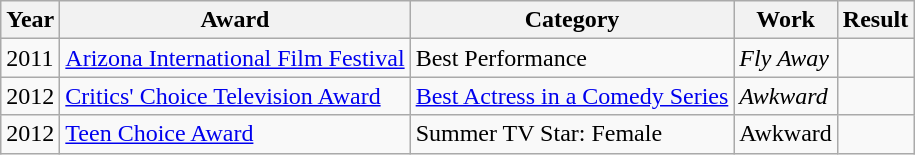<table class="wikitable sortable">
<tr>
<th>Year</th>
<th>Award</th>
<th>Category</th>
<th>Work</th>
<th>Result</th>
</tr>
<tr>
<td>2011</td>
<td><a href='#'>Arizona International Film Festival</a></td>
<td>Best Performance</td>
<td><em>Fly Away</em></td>
<td></td>
</tr>
<tr>
<td>2012</td>
<td><a href='#'>Critics' Choice Television Award</a></td>
<td><a href='#'>Best Actress in a Comedy Series</a></td>
<td><em>Awkward</em></td>
<td></td>
</tr>
<tr>
<td>2012</td>
<td><a href='#'>Teen Choice Award</a></td>
<td>Summer TV Star: Female</td>
<td>Awkward</td>
<td></td>
</tr>
</table>
